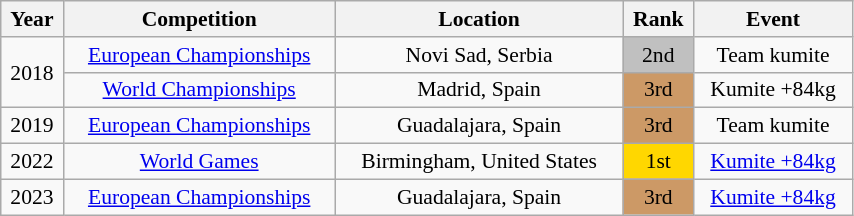<table class="wikitable sortable" width=45% style="font-size:90%; text-align:center;">
<tr>
<th>Year</th>
<th>Competition</th>
<th>Location</th>
<th>Rank</th>
<th>Event</th>
</tr>
<tr>
<td rowspan=2>2018</td>
<td><a href='#'>European Championships</a></td>
<td>Novi Sad, Serbia</td>
<td bgcolor="silver">2nd</td>
<td>Team kumite</td>
</tr>
<tr>
<td><a href='#'>World Championships</a></td>
<td>Madrid, Spain</td>
<td bgcolor="cc9966">3rd</td>
<td>Kumite +84kg</td>
</tr>
<tr>
<td>2019</td>
<td><a href='#'>European Championships</a></td>
<td>Guadalajara, Spain</td>
<td bgcolor="cc9966">3rd</td>
<td>Team kumite</td>
</tr>
<tr>
<td>2022</td>
<td><a href='#'>World Games</a></td>
<td>Birmingham, United States</td>
<td bgcolor="gold">1st</td>
<td><a href='#'>Kumite +84kg</a></td>
</tr>
<tr>
<td>2023</td>
<td><a href='#'>European Championships</a></td>
<td>Guadalajara, Spain</td>
<td bgcolor="cc9966">3rd</td>
<td><a href='#'>Kumite +84kg</a></td>
</tr>
</table>
